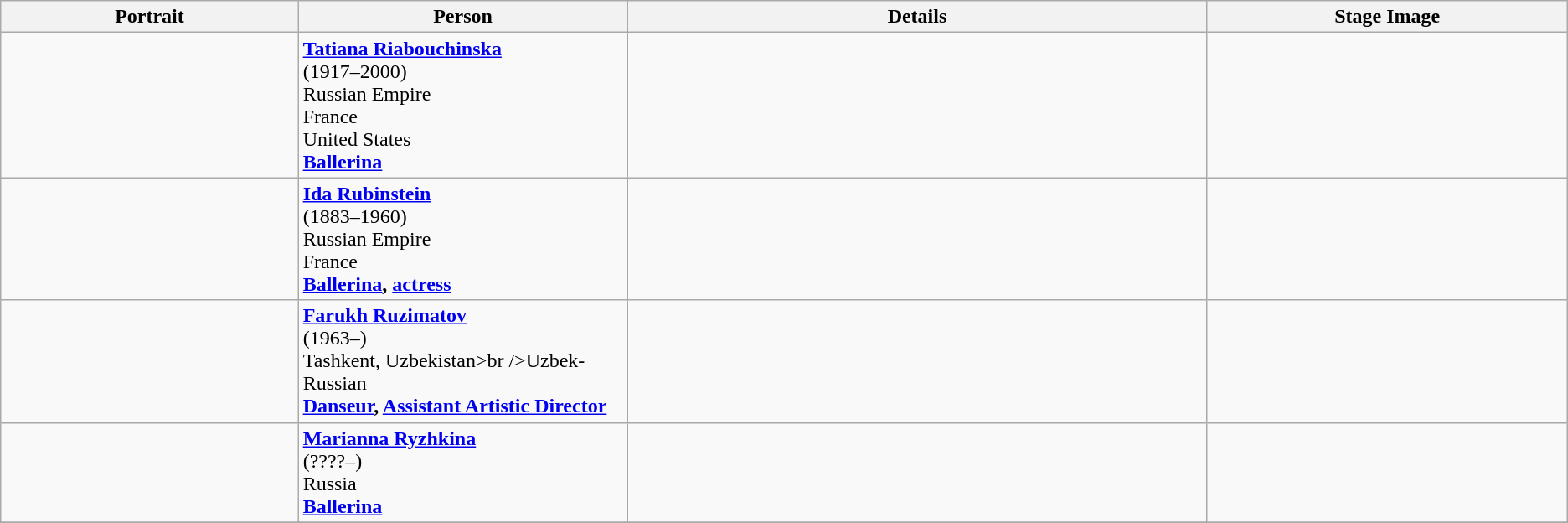<table class="wikitable">
<tr>
<th width=19%>Portrait</th>
<th width=21%>Person</th>
<th width=37%>Details</th>
<th width=23%>Stage Image</th>
</tr>
<tr>
<td></td>
<td><strong><a href='#'>Tatiana Riabouchinska</a></strong><br>(1917–2000)<br>Russian Empire<br>France<br>United States<br><strong><a href='#'>Ballerina</a></strong></td>
<td></td>
<td></td>
</tr>
<tr>
<td></td>
<td><strong><a href='#'>Ida Rubinstein</a></strong><br>(1883–1960)<br>Russian Empire<br>France<br><strong><a href='#'>Ballerina</a>, <a href='#'>actress</a></strong></td>
<td></td>
<td></td>
</tr>
<tr>
<td></td>
<td><strong><a href='#'>Farukh Ruzimatov</a></strong><br>(1963–)<br>Tashkent, Uzbekistan>br />Uzbek-Russian<br><strong><a href='#'>Danseur</a>, <a href='#'>Assistant Artistic Director</a></strong></td>
<td></td>
<td></td>
</tr>
<tr>
<td></td>
<td><strong><a href='#'>Marianna Ryzhkina</a></strong><br>(????–)<br>Russia<br><strong><a href='#'>Ballerina</a></strong></td>
<td></td>
<td></td>
</tr>
<tr>
</tr>
</table>
